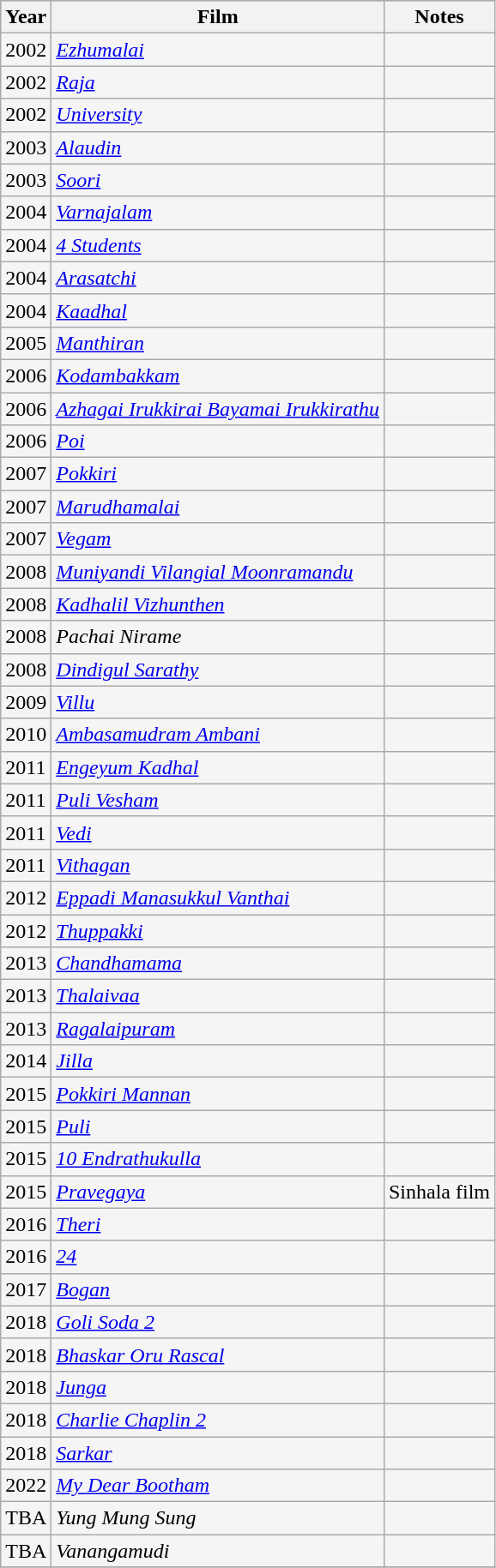<table class="wikitable sortable" style="background:#f5f5f5;">
<tr style="background:#B0C4DE;">
<th>Year</th>
<th>Film</th>
<th>Notes</th>
</tr>
<tr>
<td>2002</td>
<td><em><a href='#'>Ezhumalai</a></em></td>
<td></td>
</tr>
<tr>
<td>2002</td>
<td><em><a href='#'>Raja</a></em></td>
<td></td>
</tr>
<tr>
<td>2002</td>
<td><em><a href='#'>University</a></em></td>
<td></td>
</tr>
<tr>
<td>2003</td>
<td><em><a href='#'>Alaudin</a></em></td>
<td></td>
</tr>
<tr>
<td>2003</td>
<td><em><a href='#'>Soori</a></em></td>
<td></td>
</tr>
<tr>
<td>2004</td>
<td><em><a href='#'>Varnajalam</a></em></td>
<td></td>
</tr>
<tr>
<td>2004</td>
<td><em><a href='#'>4 Students</a></em></td>
<td></td>
</tr>
<tr>
<td>2004</td>
<td><em><a href='#'>Arasatchi</a></em></td>
<td></td>
</tr>
<tr>
<td>2004</td>
<td><em><a href='#'>Kaadhal</a></em></td>
<td></td>
</tr>
<tr>
<td>2005</td>
<td><em><a href='#'>Manthiran</a></em></td>
<td></td>
</tr>
<tr>
<td>2006</td>
<td><em><a href='#'>Kodambakkam</a></em></td>
<td></td>
</tr>
<tr>
<td>2006</td>
<td><em><a href='#'>Azhagai Irukkirai Bayamai Irukkirathu</a></em></td>
<td></td>
</tr>
<tr>
<td>2006</td>
<td><em><a href='#'>Poi</a></em></td>
<td></td>
</tr>
<tr>
<td>2007</td>
<td><em><a href='#'>Pokkiri</a></em></td>
<td></td>
</tr>
<tr>
<td>2007</td>
<td><em><a href='#'>Marudhamalai</a></em></td>
<td></td>
</tr>
<tr>
<td>2007</td>
<td><em><a href='#'>Vegam</a></em></td>
<td></td>
</tr>
<tr>
<td>2008</td>
<td><em><a href='#'>Muniyandi Vilangial Moonramandu</a></em></td>
<td></td>
</tr>
<tr>
<td>2008</td>
<td><em><a href='#'>Kadhalil Vizhunthen</a></em></td>
<td></td>
</tr>
<tr>
<td>2008</td>
<td><em>Pachai Nirame</em></td>
<td></td>
</tr>
<tr>
<td>2008</td>
<td><em><a href='#'>Dindigul Sarathy</a></em></td>
<td></td>
</tr>
<tr>
<td>2009</td>
<td><em><a href='#'>Villu</a></em></td>
<td></td>
</tr>
<tr>
<td>2010</td>
<td><em><a href='#'>Ambasamudram Ambani</a></em></td>
<td></td>
</tr>
<tr>
<td>2011</td>
<td><em><a href='#'>Engeyum Kadhal</a></em></td>
<td></td>
</tr>
<tr>
<td>2011</td>
<td><em><a href='#'>Puli Vesham</a></em></td>
<td></td>
</tr>
<tr>
<td>2011</td>
<td><em><a href='#'>Vedi</a></em></td>
<td></td>
</tr>
<tr>
<td>2011</td>
<td><em><a href='#'>Vithagan</a></em></td>
<td></td>
</tr>
<tr>
<td>2012</td>
<td><em><a href='#'>Eppadi Manasukkul Vanthai</a></em></td>
<td></td>
</tr>
<tr>
<td>2012</td>
<td><em><a href='#'>Thuppakki</a></em></td>
<td></td>
</tr>
<tr>
<td>2013</td>
<td><em><a href='#'>Chandhamama</a></em></td>
<td></td>
</tr>
<tr>
<td>2013</td>
<td><em><a href='#'>Thalaivaa</a></em></td>
<td></td>
</tr>
<tr>
<td>2013</td>
<td><em><a href='#'>Ragalaipuram</a></em></td>
<td></td>
</tr>
<tr>
<td>2014</td>
<td><em><a href='#'>Jilla</a></em></td>
<td></td>
</tr>
<tr>
<td>2015</td>
<td><em><a href='#'>Pokkiri Mannan</a></em></td>
<td></td>
</tr>
<tr>
<td>2015</td>
<td><em><a href='#'>Puli</a></em></td>
<td></td>
</tr>
<tr>
<td>2015</td>
<td><em><a href='#'>10 Endrathukulla</a></em></td>
<td></td>
</tr>
<tr>
<td>2015</td>
<td><em><a href='#'>Pravegaya</a></em></td>
<td>Sinhala film</td>
</tr>
<tr>
<td>2016</td>
<td><em><a href='#'>Theri</a></em></td>
<td></td>
</tr>
<tr>
<td>2016</td>
<td><em><a href='#'>24</a></em></td>
<td></td>
</tr>
<tr>
<td>2017</td>
<td><em><a href='#'>Bogan</a></em></td>
<td></td>
</tr>
<tr>
<td>2018</td>
<td><em><a href='#'>Goli Soda 2</a></em></td>
<td></td>
</tr>
<tr>
<td>2018</td>
<td><em><a href='#'>Bhaskar Oru Rascal</a></em></td>
<td></td>
</tr>
<tr>
<td>2018</td>
<td><em><a href='#'>Junga</a></em></td>
<td></td>
</tr>
<tr>
<td>2018</td>
<td><em><a href='#'>Charlie Chaplin 2</a></em></td>
<td></td>
</tr>
<tr>
<td>2018</td>
<td><em><a href='#'>Sarkar</a></em></td>
<td></td>
</tr>
<tr>
<td>2022</td>
<td><em><a href='#'>My Dear Bootham</a></em></td>
</tr>
<tr>
<td>TBA</td>
<td><em>Yung Mung Sung</em></td>
<td></td>
</tr>
<tr>
<td>TBA</td>
<td><em>Vanangamudi</em></td>
<td></td>
</tr>
<tr>
</tr>
</table>
